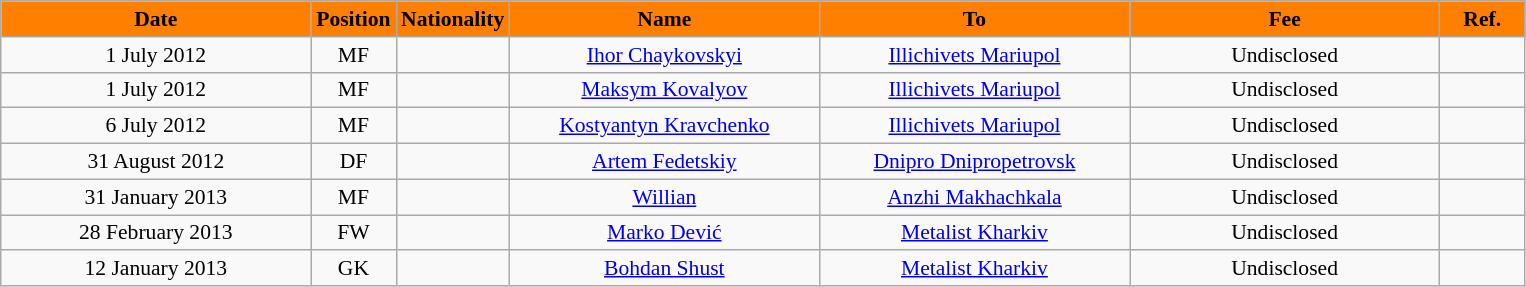<table class="wikitable" style="text-align:center; font-size:90%; ">
<tr>
<th style="background:#FF8000; color:black; width:200px;">Date</th>
<th style="background:#FF8000; color:black; width:50px;">Position</th>
<th style="background:#FF8000; color:black; width:50px;">Nationality</th>
<th style="background:#FF8000; color:black; width:200px;">Name</th>
<th style="background:#FF8000; color:black; width:200px;">To</th>
<th style="background:#FF8000; color:black; width:200px;">Fee</th>
<th style="background:#FF8000; color:black; width:50px;">Ref.</th>
</tr>
<tr>
<td>1 July 2012</td>
<td>MF</td>
<td></td>
<td><a href='#'>Ihor Chaykovskyi</a></td>
<td><a href='#'>Illichivets Mariupol</a></td>
<td>Undisclosed</td>
<td></td>
</tr>
<tr>
<td>1 July 2012</td>
<td>MF</td>
<td></td>
<td><a href='#'>Maksym Kovalyov</a></td>
<td><a href='#'>Illichivets Mariupol</a></td>
<td>Undisclosed</td>
<td></td>
</tr>
<tr>
<td>6 July 2012</td>
<td>MF</td>
<td></td>
<td><a href='#'>Kostyantyn Kravchenko</a></td>
<td><a href='#'>Illichivets Mariupol</a></td>
<td>Undisclosed</td>
<td></td>
</tr>
<tr>
<td>31 August 2012</td>
<td>DF</td>
<td></td>
<td><a href='#'>Artem Fedetskiy</a></td>
<td><a href='#'>Dnipro Dnipropetrovsk</a></td>
<td>Undisclosed</td>
<td></td>
</tr>
<tr>
<td>31 January 2013</td>
<td>MF</td>
<td></td>
<td><a href='#'>Willian</a></td>
<td><a href='#'>Anzhi Makhachkala</a></td>
<td>Undisclosed</td>
<td></td>
</tr>
<tr>
<td>28 February 2013</td>
<td>FW</td>
<td></td>
<td><a href='#'>Marko Dević</a></td>
<td><a href='#'>Metalist Kharkiv</a></td>
<td>Undisclosed</td>
<td></td>
</tr>
<tr>
<td>12 January 2013</td>
<td>GK</td>
<td></td>
<td><a href='#'>Bohdan Shust</a></td>
<td><a href='#'>Metalist Kharkiv</a></td>
<td>Undisclosed</td>
<td></td>
</tr>
</table>
